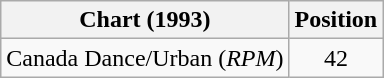<table class="wikitable">
<tr>
<th>Chart (1993)</th>
<th>Position</th>
</tr>
<tr>
<td>Canada Dance/Urban (<em>RPM</em>)</td>
<td align="center">42</td>
</tr>
</table>
